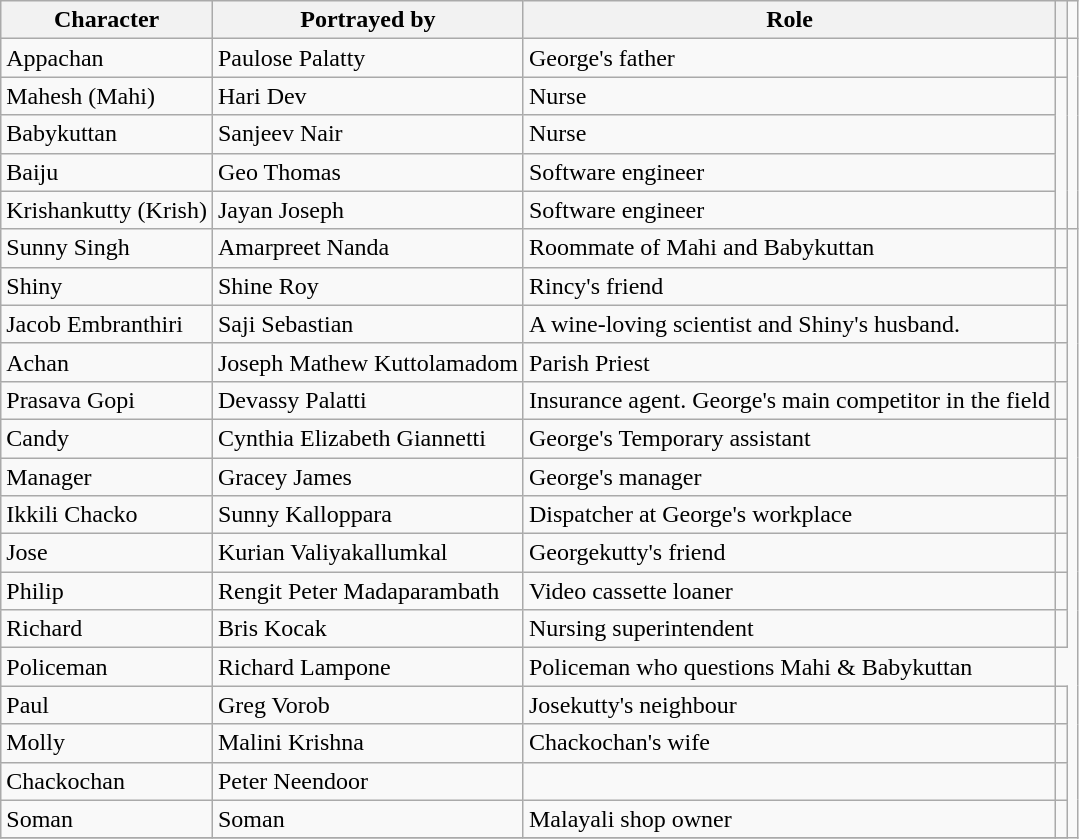<table class="wikitable sortable">
<tr>
<th>Character</th>
<th>Portrayed by</th>
<th>Role</th>
<th scope="col" class="unsortable" ></th>
</tr>
<tr Thampy Antony>
<td>Appachan</td>
<td>Paulose Palatty</td>
<td>George's father</td>
<td></td>
<td rowspan="5"></td>
</tr>
<tr>
<td>Mahesh (Mahi)</td>
<td>Hari Dev</td>
<td>Nurse</td>
</tr>
<tr>
<td>Babykuttan</td>
<td>Sanjeev Nair</td>
<td>Nurse</td>
</tr>
<tr>
<td>Baiju</td>
<td>Geo Thomas</td>
<td>Software engineer</td>
</tr>
<tr>
<td>Krishankutty (Krish)</td>
<td>Jayan Joseph</td>
<td>Software engineer</td>
</tr>
<tr>
<td>Sunny Singh</td>
<td>Amarpreet Nanda</td>
<td>Roommate of Mahi and Babykuttan</td>
<td></td>
</tr>
<tr>
<td>Shiny</td>
<td>Shine Roy</td>
<td>Rincy's friend</td>
<td></td>
</tr>
<tr>
<td>Jacob Embranthiri</td>
<td>Saji Sebastian</td>
<td>A wine-loving scientist and Shiny's husband.</td>
<td></td>
</tr>
<tr>
<td>Achan</td>
<td>Joseph Mathew Kuttolamadom</td>
<td>Parish Priest</td>
<td></td>
</tr>
<tr>
<td>Prasava Gopi</td>
<td>Devassy Palatti</td>
<td>Insurance agent. George's main competitor in the field</td>
<td></td>
</tr>
<tr>
<td>Candy</td>
<td>Cynthia Elizabeth Giannetti</td>
<td>George's Temporary assistant</td>
<td></td>
</tr>
<tr>
<td>Manager</td>
<td>Gracey James</td>
<td>George's manager</td>
<td></td>
</tr>
<tr>
<td>Ikkili Chacko</td>
<td>Sunny Kalloppara</td>
<td>Dispatcher at George's workplace</td>
<td></td>
</tr>
<tr>
<td>Jose</td>
<td>Kurian Valiyakallumkal</td>
<td>Georgekutty's friend</td>
<td></td>
</tr>
<tr>
<td>Philip</td>
<td>Rengit Peter Madaparambath</td>
<td>Video cassette loaner</td>
<td></td>
</tr>
<tr>
<td>Richard</td>
<td>Bris Kocak</td>
<td>Nursing superintendent</td>
<td></td>
</tr>
<tr>
<td>Policeman</td>
<td>Richard Lampone</td>
<td>Policeman who questions Mahi & Babykuttan</td>
</tr>
<tr>
<td>Paul</td>
<td>Greg Vorob</td>
<td>Josekutty's neighbour</td>
<td></td>
</tr>
<tr>
<td>Molly</td>
<td>Malini Krishna</td>
<td>Chackochan's wife</td>
<td></td>
</tr>
<tr>
<td>Chackochan</td>
<td>Peter Neendoor</td>
<td></td>
<td></td>
</tr>
<tr>
<td>Soman</td>
<td>Soman</td>
<td>Malayali shop owner</td>
<td></td>
</tr>
<tr>
</tr>
</table>
